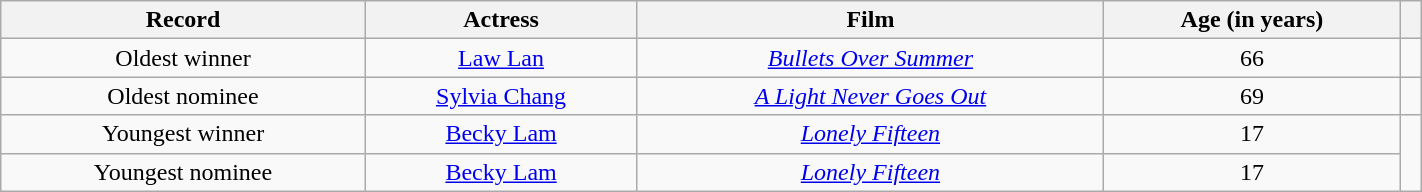<table class="wikitable" style="text-align: center; width:75%">
<tr>
<th scope="col">Record</th>
<th scope="col">Actress</th>
<th scope="col">Film</th>
<th scope="col">Age (in years)</th>
<th></th>
</tr>
<tr>
<td>Oldest winner</td>
<td><a href='#'>Law Lan</a></td>
<td><em><a href='#'>Bullets Over Summer</a></em></td>
<td>66</td>
<td></td>
</tr>
<tr>
<td>Oldest nominee</td>
<td><a href='#'>Sylvia Chang</a></td>
<td><em><a href='#'>A Light Never Goes Out</a></em></td>
<td>69</td>
<td></td>
</tr>
<tr>
<td>Youngest winner</td>
<td><a href='#'>Becky Lam</a></td>
<td><em><a href='#'>Lonely Fifteen</a></em></td>
<td>17</td>
<td rowspan="2"></td>
</tr>
<tr>
<td>Youngest nominee</td>
<td><a href='#'>Becky Lam</a></td>
<td><em><a href='#'>Lonely Fifteen</a></em></td>
<td>17</td>
</tr>
</table>
